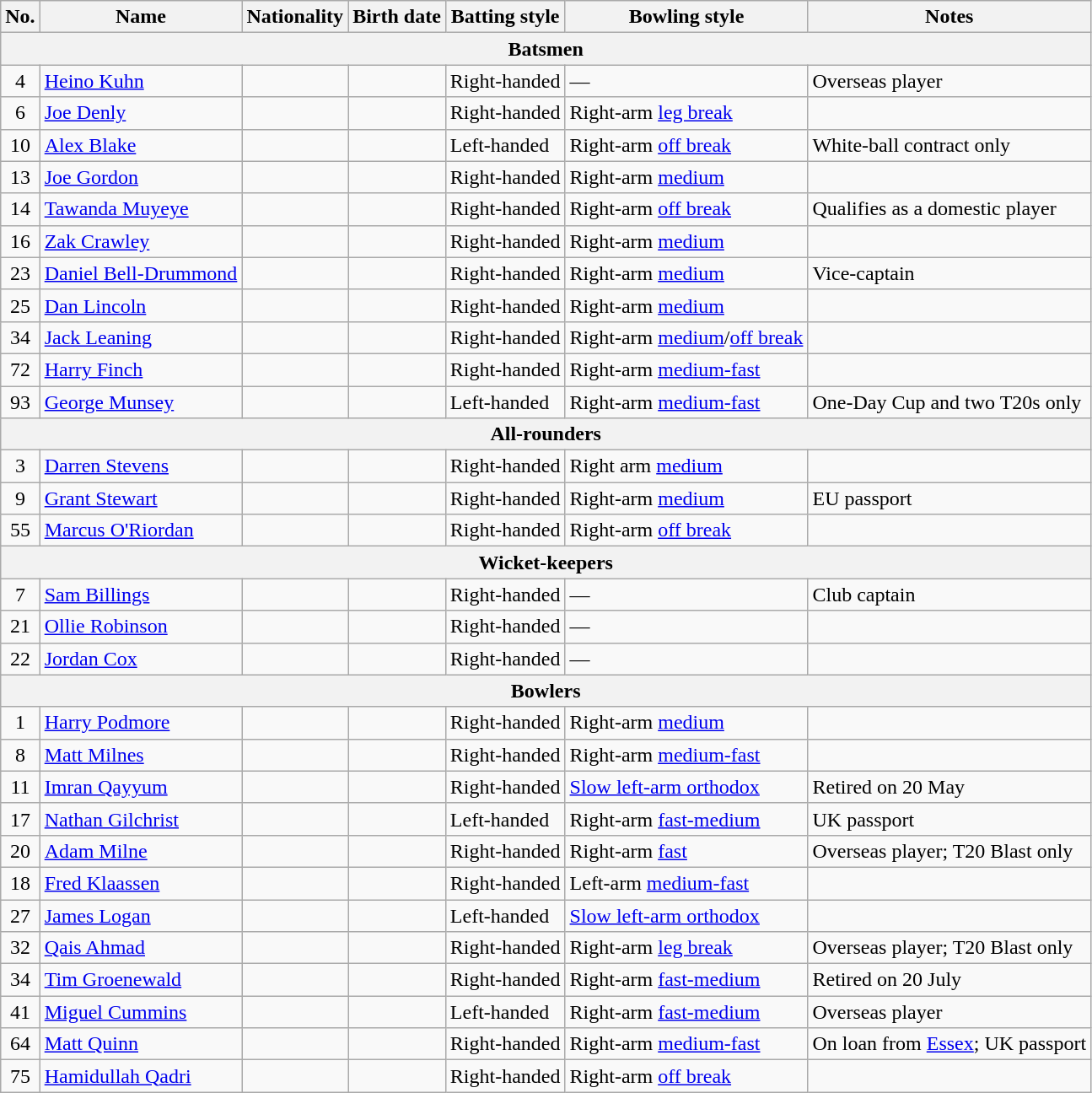<table class="wikitable">
<tr>
<th>No.</th>
<th>Name</th>
<th>Nationality</th>
<th>Birth date</th>
<th>Batting style</th>
<th>Bowling style</th>
<th>Notes</th>
</tr>
<tr>
<th colspan="7">Batsmen</th>
</tr>
<tr>
<td style="text-align:center">4</td>
<td><a href='#'>Heino Kuhn</a></td>
<td></td>
<td></td>
<td>Right-handed</td>
<td>—</td>
<td>Overseas player</td>
</tr>
<tr>
<td style="text-align:center">6</td>
<td><a href='#'>Joe Denly</a></td>
<td></td>
<td></td>
<td>Right-handed</td>
<td>Right-arm <a href='#'>leg break</a></td>
<td></td>
</tr>
<tr>
<td style="text-align:center">10</td>
<td><a href='#'>Alex Blake</a></td>
<td></td>
<td></td>
<td>Left-handed</td>
<td>Right-arm <a href='#'>off break</a></td>
<td>White-ball contract only</td>
</tr>
<tr>
<td style="text-align:center">13</td>
<td><a href='#'>Joe Gordon</a></td>
<td></td>
<td></td>
<td>Right-handed</td>
<td>Right-arm <a href='#'>medium</a></td>
<td></td>
</tr>
<tr>
<td style="text-align:center">14</td>
<td><a href='#'>Tawanda Muyeye</a></td>
<td></td>
<td></td>
<td>Right-handed</td>
<td>Right-arm <a href='#'>off break</a></td>
<td>Qualifies as a domestic player</td>
</tr>
<tr>
<td style="text-align:center">16</td>
<td><a href='#'>Zak Crawley</a></td>
<td></td>
<td></td>
<td>Right-handed</td>
<td>Right-arm <a href='#'>medium</a></td>
<td></td>
</tr>
<tr>
<td style="text-align:center">23</td>
<td><a href='#'>Daniel Bell-Drummond</a></td>
<td></td>
<td></td>
<td>Right-handed</td>
<td>Right-arm <a href='#'>medium</a></td>
<td>Vice-captain</td>
</tr>
<tr>
<td style="text-align:center">25</td>
<td><a href='#'>Dan Lincoln</a></td>
<td></td>
<td></td>
<td>Right-handed</td>
<td>Right-arm <a href='#'>medium</a></td>
<td></td>
</tr>
<tr>
<td style="text-align:center">34</td>
<td><a href='#'>Jack Leaning</a></td>
<td></td>
<td></td>
<td>Right-handed</td>
<td>Right-arm <a href='#'>medium</a>/<a href='#'>off break</a></td>
<td></td>
</tr>
<tr>
<td style="text-align:center">72</td>
<td><a href='#'>Harry Finch</a></td>
<td></td>
<td></td>
<td>Right-handed</td>
<td>Right-arm <a href='#'>medium-fast</a></td>
<td></td>
</tr>
<tr>
<td style="text-align:center">93</td>
<td><a href='#'>George Munsey</a></td>
<td></td>
<td></td>
<td>Left-handed</td>
<td>Right-arm <a href='#'>medium-fast</a></td>
<td>One-Day Cup and two T20s only</td>
</tr>
<tr>
<th colspan="7">All-rounders</th>
</tr>
<tr>
<td style="text-align:center">3</td>
<td><a href='#'>Darren Stevens</a></td>
<td></td>
<td></td>
<td>Right-handed</td>
<td>Right arm <a href='#'>medium</a></td>
<td></td>
</tr>
<tr>
<td style="text-align:center">9</td>
<td><a href='#'>Grant Stewart</a></td>
<td></td>
<td></td>
<td>Right-handed</td>
<td>Right-arm <a href='#'>medium</a></td>
<td>EU passport</td>
</tr>
<tr>
<td style="text-align:center">55</td>
<td><a href='#'>Marcus O'Riordan</a></td>
<td></td>
<td></td>
<td>Right-handed</td>
<td>Right-arm <a href='#'>off break</a></td>
<td></td>
</tr>
<tr>
<th colspan="7">Wicket-keepers</th>
</tr>
<tr>
<td style="text-align:center">7</td>
<td><a href='#'>Sam Billings</a></td>
<td></td>
<td></td>
<td>Right-handed</td>
<td>—</td>
<td>Club captain</td>
</tr>
<tr>
<td style="text-align:center">21</td>
<td><a href='#'>Ollie Robinson</a></td>
<td></td>
<td></td>
<td>Right-handed</td>
<td>—</td>
<td></td>
</tr>
<tr>
<td style="text-align:center">22</td>
<td><a href='#'>Jordan Cox</a></td>
<td></td>
<td></td>
<td>Right-handed</td>
<td>—</td>
<td></td>
</tr>
<tr>
<th colspan="7">Bowlers</th>
</tr>
<tr>
<td style="text-align:center">1</td>
<td><a href='#'>Harry Podmore</a></td>
<td></td>
<td></td>
<td>Right-handed</td>
<td>Right-arm <a href='#'>medium</a></td>
<td></td>
</tr>
<tr>
<td style="text-align:center">8</td>
<td><a href='#'>Matt Milnes</a></td>
<td></td>
<td></td>
<td>Right-handed</td>
<td>Right-arm <a href='#'>medium-fast</a></td>
<td></td>
</tr>
<tr>
<td style="text-align:center">11</td>
<td><a href='#'>Imran Qayyum</a></td>
<td></td>
<td></td>
<td>Right-handed</td>
<td><a href='#'>Slow left-arm orthodox</a></td>
<td>Retired on 20 May</td>
</tr>
<tr>
<td style="text-align:center">17</td>
<td><a href='#'>Nathan Gilchrist</a></td>
<td></td>
<td></td>
<td>Left-handed</td>
<td>Right-arm <a href='#'>fast-medium</a></td>
<td>UK passport</td>
</tr>
<tr>
<td style="text-align:center">20</td>
<td><a href='#'>Adam Milne</a></td>
<td></td>
<td></td>
<td>Right-handed</td>
<td>Right-arm <a href='#'>fast</a></td>
<td>Overseas player; T20 Blast only</td>
</tr>
<tr>
<td style="text-align:center">18</td>
<td><a href='#'>Fred Klaassen</a></td>
<td></td>
<td></td>
<td>Right-handed</td>
<td>Left-arm <a href='#'>medium-fast</a></td>
<td></td>
</tr>
<tr>
<td style="text-align:center">27</td>
<td><a href='#'>James Logan</a></td>
<td></td>
<td></td>
<td>Left-handed</td>
<td><a href='#'>Slow left-arm orthodox</a></td>
<td></td>
</tr>
<tr>
<td style="text-align:center">32</td>
<td><a href='#'>Qais Ahmad</a></td>
<td></td>
<td></td>
<td>Right-handed</td>
<td>Right-arm <a href='#'>leg break</a></td>
<td>Overseas player; T20 Blast only</td>
</tr>
<tr>
<td style="text-align:center">34</td>
<td><a href='#'>Tim Groenewald</a></td>
<td></td>
<td></td>
<td>Right-handed</td>
<td>Right-arm <a href='#'>fast-medium</a></td>
<td>Retired on 20 July</td>
</tr>
<tr>
<td style="text-align:center">41</td>
<td><a href='#'>Miguel Cummins</a></td>
<td></td>
<td></td>
<td>Left-handed</td>
<td>Right-arm <a href='#'>fast-medium</a></td>
<td>Overseas player</td>
</tr>
<tr>
<td style="text-align:center">64</td>
<td><a href='#'>Matt Quinn</a></td>
<td></td>
<td></td>
<td>Right-handed</td>
<td>Right-arm <a href='#'>medium-fast</a></td>
<td>On loan from <a href='#'>Essex</a>; UK passport</td>
</tr>
<tr>
<td style="text-align:center">75</td>
<td><a href='#'>Hamidullah Qadri</a></td>
<td></td>
<td></td>
<td>Right-handed</td>
<td>Right-arm <a href='#'>off break</a></td>
<td></td>
</tr>
</table>
